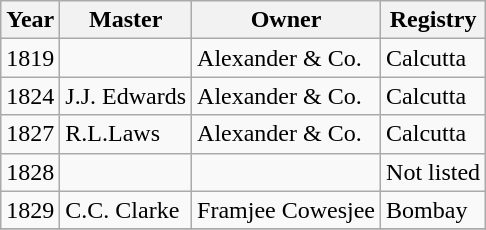<table class="sortable wikitable">
<tr>
<th>Year</th>
<th>Master</th>
<th>Owner</th>
<th>Registry</th>
</tr>
<tr>
<td>1819</td>
<td></td>
<td>Alexander & Co.</td>
<td>Calcutta</td>
</tr>
<tr>
<td>1824</td>
<td>J.J. Edwards</td>
<td>Alexander & Co.</td>
<td>Calcutta</td>
</tr>
<tr>
<td>1827</td>
<td>R.L.Laws</td>
<td>Alexander & Co.</td>
<td>Calcutta</td>
</tr>
<tr>
<td>1828</td>
<td></td>
<td></td>
<td>Not listed</td>
</tr>
<tr>
<td>1829</td>
<td>C.C. Clarke</td>
<td>Framjee Cowesjee</td>
<td>Bombay</td>
</tr>
<tr>
</tr>
</table>
